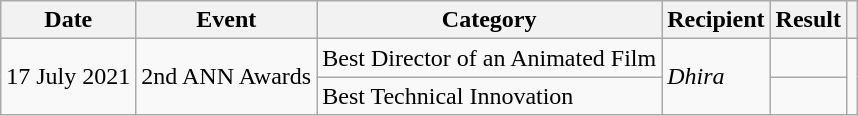<table class="wikitable">
<tr>
<th>Date</th>
<th>Event</th>
<th>Category</th>
<th>Recipient</th>
<th>Result</th>
<th></th>
</tr>
<tr>
<td rowspan="2">17 July 2021</td>
<td rowspan="2">2nd ANN Awards</td>
<td>Best Director of an Animated Film</td>
<td rowspan="2"><em>Dhira</em></td>
<td></td>
<td rowspan="2"></td>
</tr>
<tr>
<td>Best Technical Innovation</td>
<td></td>
</tr>
</table>
